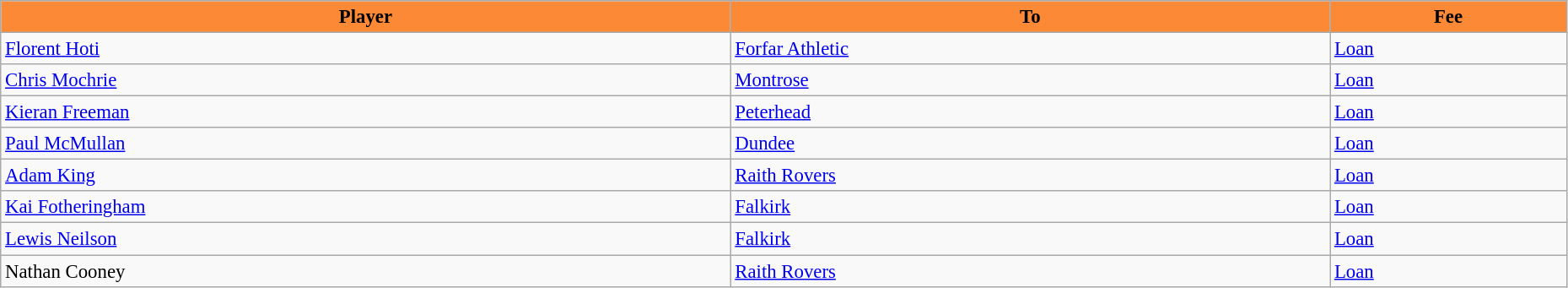<table class="wikitable" style="text-align:left; font-size:95%;width:98%;">
<tr>
<th style="background:#FC8936; color:black;">Player</th>
<th style="background:#FC8936; color:black;">To</th>
<th style="background:#FC8936; color:black;">Fee</th>
</tr>
<tr>
<td> <a href='#'>Florent Hoti</a></td>
<td> <a href='#'> Forfar Athletic</a></td>
<td><a href='#'>Loan</a></td>
</tr>
<tr>
<td> <a href='#'>Chris Mochrie</a></td>
<td> <a href='#'>Montrose</a></td>
<td><a href='#'>Loan</a></td>
</tr>
<tr>
<td> <a href='#'>Kieran Freeman</a></td>
<td> <a href='#'>Peterhead</a></td>
<td><a href='#'>Loan</a></td>
</tr>
<tr>
<td> <a href='#'>Paul McMullan</a></td>
<td> <a href='#'>Dundee</a></td>
<td><a href='#'>Loan</a></td>
</tr>
<tr>
<td> <a href='#'>Adam King</a></td>
<td> <a href='#'>Raith Rovers</a></td>
<td><a href='#'>Loan</a></td>
</tr>
<tr>
<td> <a href='#'>Kai Fotheringham</a></td>
<td> <a href='#'>Falkirk</a></td>
<td><a href='#'>Loan</a></td>
</tr>
<tr>
<td> <a href='#'>Lewis Neilson</a></td>
<td> <a href='#'>Falkirk</a></td>
<td><a href='#'>Loan</a></td>
</tr>
<tr>
<td> Nathan Cooney</td>
<td> <a href='#'>Raith Rovers</a></td>
<td><a href='#'>Loan</a></td>
</tr>
</table>
